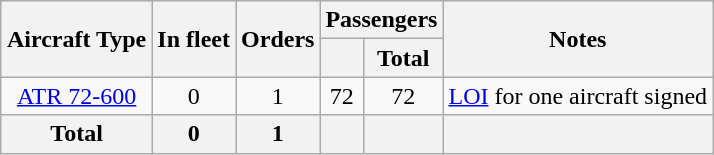<table class="wikitable" style="margin:0.5em auto;text-align:center">
<tr>
<th rowspan="2">Aircraft Type</th>
<th rowspan="2">In fleet</th>
<th rowspan="2">Orders</th>
<th colspan="2">Passengers</th>
<th rowspan="2">Notes</th>
</tr>
<tr>
<th></th>
<th>Total</th>
</tr>
<tr>
<td><a href='#'>ATR 72-600</a></td>
<td>0</td>
<td>1</td>
<td>72</td>
<td>72</td>
<td><a href='#'>LOI</a> for one aircraft signed</td>
</tr>
<tr>
<th>Total</th>
<th>0</th>
<th>1</th>
<th></th>
<th></th>
<th></th>
</tr>
</table>
